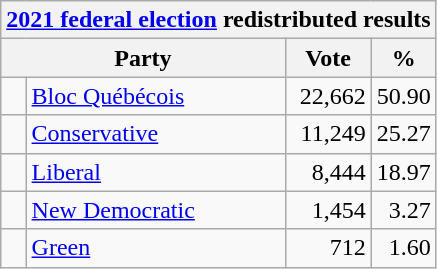<table class="wikitable">
<tr>
<th colspan="4"><a href='#'>2021 federal election</a> redistributed results</th>
</tr>
<tr>
<th bgcolor="#DDDDFF" width="130px" colspan="2">Party</th>
<th bgcolor="#DDDDFF" width="50px">Vote</th>
<th bgcolor="#DDDDFF" width="30px">%</th>
</tr>
<tr>
<td> </td>
<td><a href='#'>Bloc Québécois</a></td>
<td align=right>22,662</td>
<td align=right>50.90</td>
</tr>
<tr>
<td> </td>
<td><a href='#'>Conservative</a></td>
<td align=right>11,249</td>
<td align=right>25.27</td>
</tr>
<tr>
<td> </td>
<td><a href='#'>Liberal</a></td>
<td align=right>8,444</td>
<td align=right>18.97</td>
</tr>
<tr>
<td> </td>
<td><a href='#'>New Democratic</a></td>
<td align=right>1,454</td>
<td align=right>3.27</td>
</tr>
<tr>
<td> </td>
<td><a href='#'>Green</a></td>
<td align=right>712</td>
<td align=right>1.60</td>
</tr>
</table>
